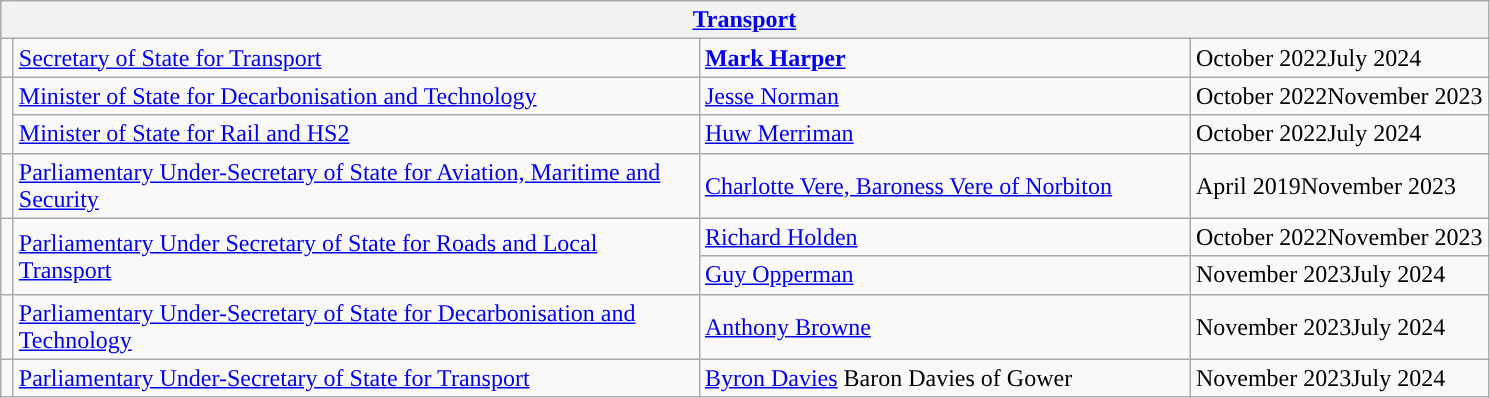<table class="wikitable">
<tr>
<th colspan="5"><a href='#'>Transport</a></th>
</tr>
<tr>
<td style="width: 1px; background: "></td>
<td style="width: 450px;"><a href='#'>Secretary of State for Transport</a></td>
<td style="width: 320px;"><strong><a href='#'>Mark Harper</a></strong></td>
<td>October 2022July 2024</td>
</tr>
<tr>
<td rowspan="2" style="width: 1px; background: "></td>
<td><a href='#'>Minister of State for Decarbonisation and Technology</a></td>
<td style="width: 320px;"><a href='#'>Jesse Norman</a></td>
<td>October 2022November 2023</td>
</tr>
<tr>
<td><a href='#'>Minister of State for Rail and HS2</a></td>
<td style="width: 320px;"><a href='#'>Huw Merriman</a></td>
<td>October 2022July 2024</td>
</tr>
<tr>
<td style="width: 1px; background: "></td>
<td><a href='#'>Parliamentary Under-Secretary of State for Aviation, Maritime and Security</a></td>
<td><a href='#'>Charlotte Vere, Baroness Vere of Norbiton</a></td>
<td>April 2019November 2023</td>
</tr>
<tr>
<td rowspan="2" style="width: 1px; background: "></td>
<td rowspan="2"><a href='#'>Parliamentary Under Secretary of State for Roads and Local Transport</a></td>
<td><a href='#'>Richard Holden</a></td>
<td>October 2022November 2023</td>
</tr>
<tr>
<td><a href='#'>Guy Opperman</a></td>
<td>November 2023July 2024</td>
</tr>
<tr>
<td rowspan="1" style="width: 1px; background: "></td>
<td><a href='#'>Parliamentary Under-Secretary of State for Decarbonisation and Technology</a></td>
<td><a href='#'>Anthony Browne</a></td>
<td>November 2023July 2024</td>
</tr>
<tr>
<td style="width: 1px; background: "></td>
<td><a href='#'>Parliamentary Under-Secretary of State for Transport</a></td>
<td><a href='#'>Byron Davies</a> Baron Davies of Gower</td>
<td>November 2023July 2024</td>
</tr>
</table>
